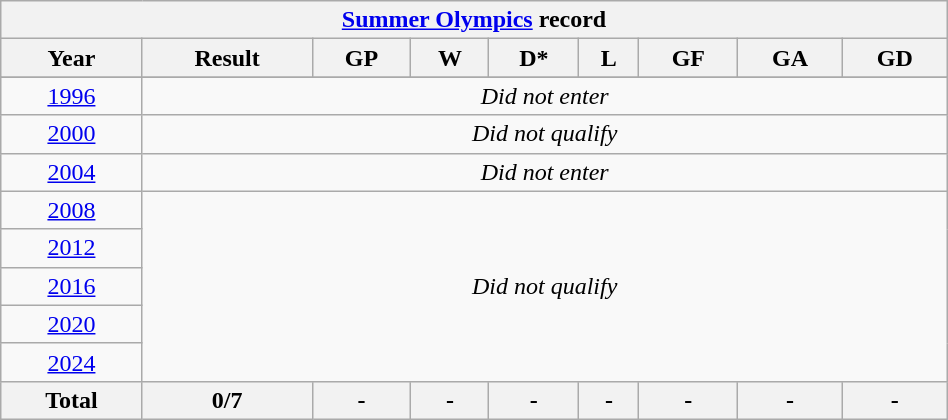<table class="wikitable" style="text-align: center; width:50%;">
<tr>
<th colspan=9><a href='#'>Summer Olympics</a> record</th>
</tr>
<tr>
<th>Year</th>
<th>Result</th>
<th>GP</th>
<th>W</th>
<th>D*</th>
<th>L</th>
<th>GF</th>
<th>GA</th>
<th>GD</th>
</tr>
<tr>
</tr>
<tr>
<td> <a href='#'>1996</a></td>
<td colspan=8><em>Did not enter</em></td>
</tr>
<tr>
<td> <a href='#'>2000</a></td>
<td colspan=8><em>Did not qualify</em></td>
</tr>
<tr>
<td> <a href='#'>2004</a></td>
<td colspan=8><em>Did not enter</em></td>
</tr>
<tr>
<td> <a href='#'>2008</a></td>
<td colspan=8 rowspan=5><em>Did not qualify</em></td>
</tr>
<tr>
<td> <a href='#'>2012</a></td>
</tr>
<tr>
<td> <a href='#'>2016</a></td>
</tr>
<tr>
<td> <a href='#'>2020</a></td>
</tr>
<tr>
<td> <a href='#'>2024</a></td>
</tr>
<tr>
<th>Total</th>
<th>0/7</th>
<th>-</th>
<th>-</th>
<th>-</th>
<th>-</th>
<th>-</th>
<th>-</th>
<th>-</th>
</tr>
</table>
